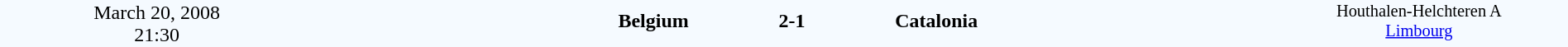<table style="width: 100%; background:#F5FAFF;" cellspacing="0">
<tr>
<td align=center rowspan=3 width=20%>March 20, 2008<br>21:30</td>
</tr>
<tr>
<td width=24% align=right><strong>Belgium</strong></td>
<td align=center width=13%><strong>2-1</strong></td>
<td width=24%><strong>Catalonia</strong></td>
<td style=font-size:85% rowspan=3 valign=top align=center>Houthalen-Helchteren A<br><a href='#'>Limbourg</a></td>
</tr>
<tr style=font-size:85%>
<td align=right valign=top></td>
<td></td>
<td></td>
</tr>
</table>
